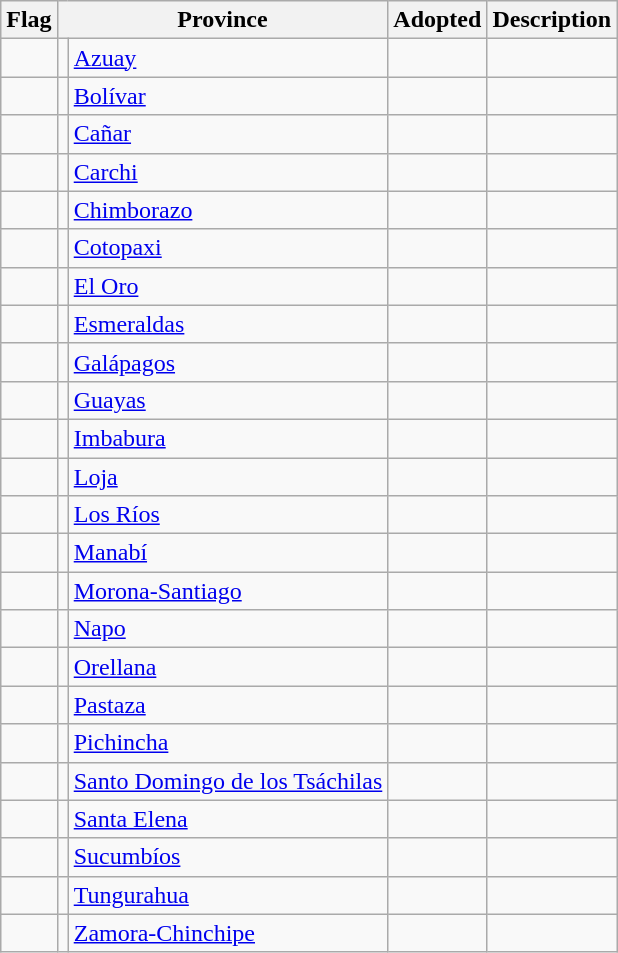<table class="wikitable sortable">
<tr>
<th class="unsortable">Flag</th>
<th colspan="2">Province</th>
<th>Adopted</th>
<th class="unsortable">Description</th>
</tr>
<tr>
<td></td>
<td></td>
<td><a href='#'>Azuay</a></td>
<td></td>
<td></td>
</tr>
<tr>
<td></td>
<td></td>
<td><a href='#'>Bolívar</a></td>
<td></td>
<td></td>
</tr>
<tr>
<td></td>
<td></td>
<td><a href='#'>Cañar</a></td>
<td></td>
<td></td>
</tr>
<tr>
<td></td>
<td></td>
<td><a href='#'>Carchi</a></td>
<td></td>
<td></td>
</tr>
<tr>
<td></td>
<td></td>
<td><a href='#'>Chimborazo</a></td>
<td></td>
<td></td>
</tr>
<tr>
<td></td>
<td></td>
<td><a href='#'>Cotopaxi</a></td>
<td></td>
<td></td>
</tr>
<tr>
<td></td>
<td></td>
<td><a href='#'>El Oro</a></td>
<td></td>
<td></td>
</tr>
<tr>
<td></td>
<td></td>
<td><a href='#'>Esmeraldas</a></td>
<td></td>
<td></td>
</tr>
<tr>
<td></td>
<td></td>
<td><a href='#'>Galápagos</a></td>
<td></td>
<td></td>
</tr>
<tr>
<td></td>
<td></td>
<td><a href='#'>Guayas</a></td>
<td></td>
<td></td>
</tr>
<tr>
<td></td>
<td></td>
<td><a href='#'>Imbabura</a></td>
<td></td>
<td></td>
</tr>
<tr>
<td></td>
<td></td>
<td><a href='#'>Loja</a></td>
<td></td>
<td></td>
</tr>
<tr>
<td></td>
<td></td>
<td><a href='#'>Los Ríos</a></td>
<td></td>
<td></td>
</tr>
<tr>
<td></td>
<td></td>
<td><a href='#'>Manabí</a></td>
<td></td>
<td></td>
</tr>
<tr>
<td></td>
<td></td>
<td><a href='#'>Morona-Santiago</a></td>
<td></td>
<td></td>
</tr>
<tr>
<td></td>
<td></td>
<td><a href='#'>Napo</a></td>
<td></td>
<td></td>
</tr>
<tr>
<td></td>
<td></td>
<td><a href='#'>Orellana</a></td>
<td></td>
<td></td>
</tr>
<tr>
<td></td>
<td></td>
<td><a href='#'>Pastaza</a></td>
<td></td>
<td></td>
</tr>
<tr>
<td></td>
<td></td>
<td><a href='#'>Pichincha</a></td>
<td></td>
<td></td>
</tr>
<tr>
<td></td>
<td></td>
<td><a href='#'>Santo Domingo de los Tsáchilas</a></td>
<td></td>
<td></td>
</tr>
<tr>
<td></td>
<td></td>
<td><a href='#'>Santa Elena</a></td>
<td></td>
<td></td>
</tr>
<tr>
<td></td>
<td></td>
<td><a href='#'>Sucumbíos</a></td>
<td></td>
<td></td>
</tr>
<tr>
<td></td>
<td></td>
<td><a href='#'>Tungurahua</a></td>
<td></td>
<td></td>
</tr>
<tr>
<td></td>
<td></td>
<td><a href='#'>Zamora-Chinchipe</a></td>
<td></td>
<td></td>
</tr>
</table>
